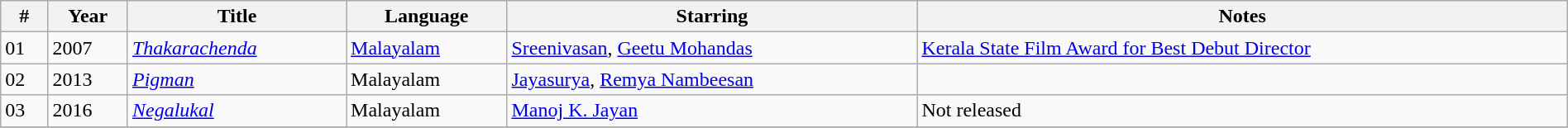<table class="wikitable" style="width:100%;">
<tr>
<th>#</th>
<th>Year</th>
<th>Title</th>
<th>Language</th>
<th>Starring</th>
<th>Notes</th>
</tr>
<tr>
<td>01</td>
<td>2007</td>
<td><em><a href='#'>Thakarachenda</a></em></td>
<td><a href='#'>Malayalam</a></td>
<td><a href='#'>Sreenivasan</a>, <a href='#'>Geetu Mohandas</a></td>
<td><a href='#'>Kerala State Film Award for Best Debut Director</a></td>
</tr>
<tr>
<td>02</td>
<td>2013</td>
<td><em><a href='#'>Pigman</a></em></td>
<td>Malayalam</td>
<td><a href='#'>Jayasurya</a>, <a href='#'>Remya Nambeesan</a></td>
<td></td>
</tr>
<tr>
<td>03</td>
<td>2016</td>
<td><em><a href='#'>Negalukal</a></em></td>
<td>Malayalam</td>
<td><a href='#'>Manoj K. Jayan</a></td>
<td>Not released</td>
</tr>
<tr>
</tr>
</table>
